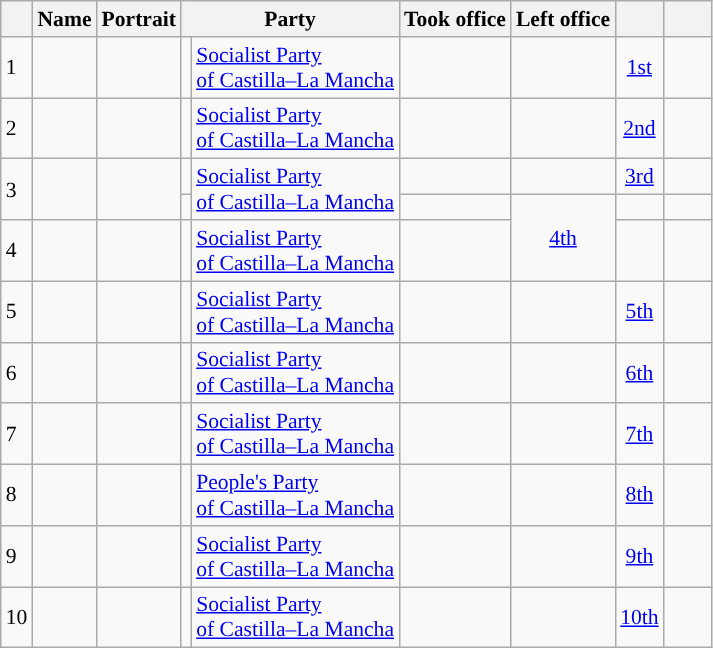<table class="wikitable plainrowheaders sortable" style="font-size:90%; text-align:left;">
<tr>
<th scope=col></th>
<th scope=col>Name</th>
<th scope=col class=unsortable>Portrait</th>
<th scope=col colspan="2">Party</th>
<th scope=col>Took office</th>
<th scope=col>Left office</th>
<th scope=col></th>
<th scope=col width=25px class=unsortable></th>
</tr>
<tr>
<td>1</td>
<td style="white-space: nowrap;"></td>
<td align=center></td>
<td !align="center" style="background:"></td>
<td><a href='#'>Socialist Party<br>of Castilla–La Mancha</a></td>
<td align=center></td>
<td align=center></td>
<td align=center><a href='#'>1st</a></td>
<td align=center></td>
</tr>
<tr>
<td>2</td>
<td style="white-space: nowrap;"></td>
<td align=center></td>
<td !align="center" style="background:"></td>
<td><a href='#'>Socialist Party<br>of Castilla–La Mancha</a></td>
<td align=center></td>
<td align=center></td>
<td align=center><a href='#'>2nd</a></td>
<td align=center></td>
</tr>
<tr>
<td rowspan=2>3</td>
<td style="white-space: nowrap;" rowspan=2></td>
<td align=center rowspan=2></td>
<td !align="center" style="background:"></td>
<td rowspan=2><a href='#'>Socialist Party<br>of Castilla–La Mancha</a></td>
<td align=center></td>
<td align=center></td>
<td align=center><a href='#'>3rd</a></td>
<td align=center></td>
</tr>
<tr>
<td align=center></td>
<td align=center></td>
<td align=center rowspan=2><a href='#'>4th</a></td>
<td align=center></td>
</tr>
<tr>
<td>4</td>
<td style="white-space: nowrap;"></td>
<td align=center></td>
<td !align="center" style="background:"></td>
<td><a href='#'>Socialist Party<br>of Castilla–La Mancha</a></td>
<td align=center></td>
<td align=center></td>
<td align=center></td>
</tr>
<tr>
<td>5</td>
<td style="white-space: nowrap;"></td>
<td align=center></td>
<td !align="center" style="background:"></td>
<td><a href='#'>Socialist Party<br>of Castilla–La Mancha</a></td>
<td align=center></td>
<td align=center></td>
<td align=center><a href='#'>5th</a></td>
<td align=center></td>
</tr>
<tr>
<td>6</td>
<td style="white-space: nowrap;"></td>
<td align=center></td>
<td !align="center" style="background:"></td>
<td><a href='#'>Socialist Party<br>of Castilla–La Mancha</a></td>
<td align=center></td>
<td align=center></td>
<td align=center><a href='#'>6th</a></td>
<td align=center></td>
</tr>
<tr>
<td>7</td>
<td style="white-space: nowrap;"></td>
<td align=center></td>
<td !align="center" style="background:"></td>
<td><a href='#'>Socialist Party<br>of Castilla–La Mancha</a></td>
<td align=center></td>
<td align=center></td>
<td align=center><a href='#'>7th</a></td>
<td align=center></td>
</tr>
<tr>
<td>8</td>
<td style="white-space: nowrap;"></td>
<td align=center></td>
<td !align="center" style="background:"></td>
<td><a href='#'>People's Party<br>of Castilla–La Mancha</a></td>
<td align=center></td>
<td align=center></td>
<td align=center><a href='#'>8th</a></td>
<td align=center></td>
</tr>
<tr>
<td>9</td>
<td style="white-space: nowrap;"></td>
<td align=center></td>
<td !align="center" style="background:"></td>
<td><a href='#'>Socialist Party<br>of Castilla–La Mancha</a></td>
<td align=center></td>
<td align=center></td>
<td align=center><a href='#'>9th</a></td>
<td align=center></td>
</tr>
<tr>
<td>10</td>
<td style="white-space: nowrap;"></td>
<td align=center></td>
<td !align="center" style="background:"></td>
<td><a href='#'>Socialist Party<br>of Castilla–La Mancha</a></td>
<td align=center></td>
<td></td>
<td align=center><a href='#'>10th</a></td>
<td align=center></td>
</tr>
</table>
